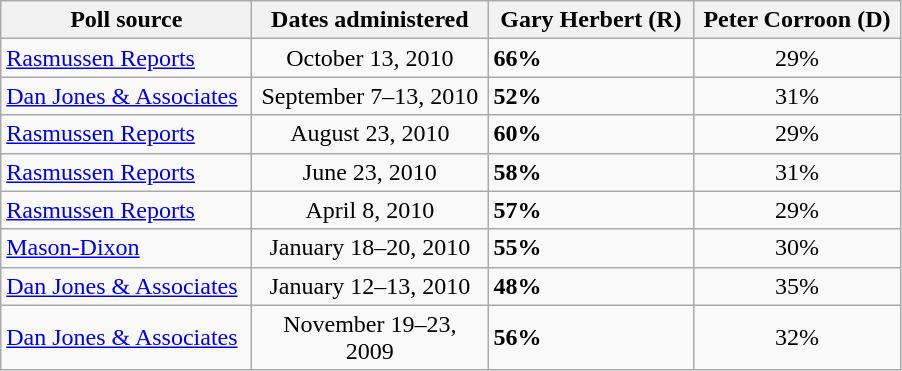<table class="wikitable">
<tr valign=bottom>
<th style="width:160px;">Poll source</th>
<th style="width:150px;">Dates administered</th>
<th style="width:130px;">Gary Herbert (R)</th>
<th style="width:130px;">Peter Corroon (D)</th>
</tr>
<tr>
<td><a href='#'>Rasmussen Reports</a></td>
<td align=center>October 13, 2010</td>
<td><strong>66%</strong></td>
<td align=center>29%</td>
</tr>
<tr>
<td><a href='#'>Dan Jones & Associates</a></td>
<td align=center>September 7–13, 2010</td>
<td><strong>52%</strong></td>
<td align=center>31%</td>
</tr>
<tr>
<td><a href='#'>Rasmussen Reports</a></td>
<td align=center>August 23, 2010</td>
<td><strong>60%</strong></td>
<td align=center>29%</td>
</tr>
<tr>
<td><a href='#'>Rasmussen Reports</a></td>
<td align=center>June 23, 2010</td>
<td><strong>58%</strong></td>
<td align=center>31%</td>
</tr>
<tr>
<td><a href='#'>Rasmussen Reports</a></td>
<td align=center>April 8, 2010</td>
<td><strong>57%</strong></td>
<td align=center>29%</td>
</tr>
<tr>
<td><a href='#'>Mason-Dixon</a></td>
<td align=center>January 18–20, 2010</td>
<td><strong>55%</strong></td>
<td align=center>30%</td>
</tr>
<tr>
<td><a href='#'>Dan Jones & Associates</a></td>
<td align=center>January 12–13, 2010</td>
<td><strong>48%</strong></td>
<td align=center>35%</td>
</tr>
<tr>
<td><a href='#'>Dan Jones & Associates</a></td>
<td align=center>November 19–23, 2009</td>
<td><strong>56%</strong></td>
<td align=center>32%</td>
</tr>
</table>
